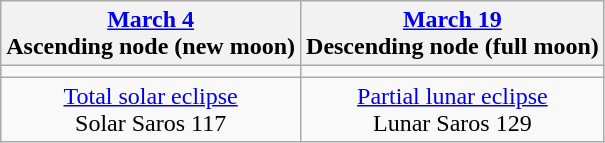<table class="wikitable">
<tr>
<th><a href='#'>March 4</a><br>Ascending node (new moon)<br></th>
<th><a href='#'>March 19</a><br>Descending node (full moon)<br></th>
</tr>
<tr>
<td></td>
<td></td>
</tr>
<tr align=center>
<td><a href='#'>Total solar eclipse</a><br>Solar Saros 117</td>
<td><a href='#'>Partial lunar eclipse</a><br>Lunar Saros 129</td>
</tr>
</table>
